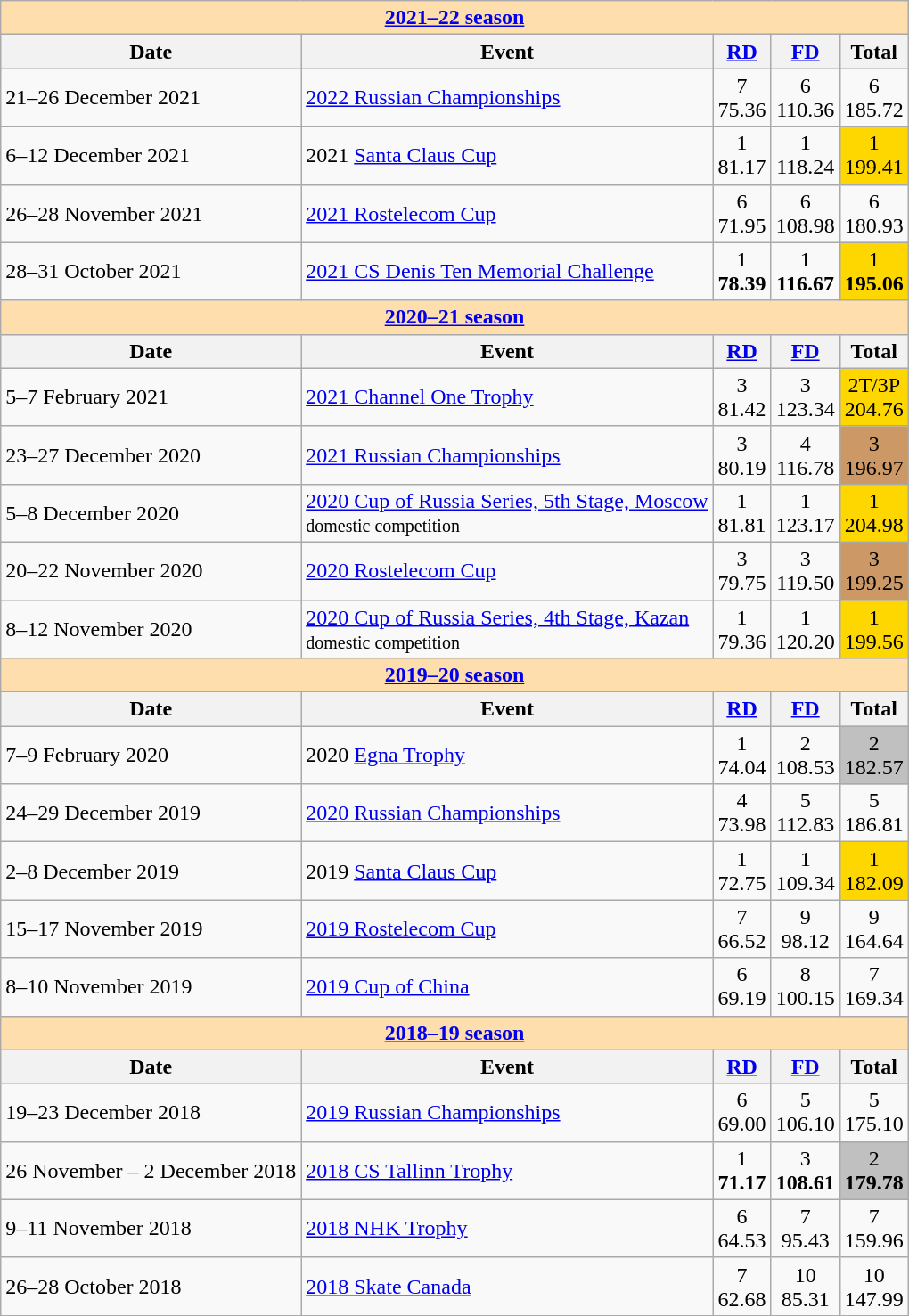<table class="wikitable">
<tr>
<td style="background-color: #ffdead; " colspan=5 align=center><a href='#'><strong>2021–22 season</strong></a></td>
</tr>
<tr>
<th>Date</th>
<th>Event</th>
<th><a href='#'>RD</a></th>
<th><a href='#'>FD</a></th>
<th>Total</th>
</tr>
<tr>
<td>21–26 December 2021</td>
<td><a href='#'>2022 Russian Championships</a></td>
<td align=center>7 <br> 75.36</td>
<td align=center>6 <br> 110.36</td>
<td align=center>6 <br> 185.72</td>
</tr>
<tr>
<td>6–12 December 2021</td>
<td>2021 <a href='#'>Santa Claus Cup</a></td>
<td align=center>1 <br> 81.17</td>
<td align=center>1 <br> 118.24</td>
<td align=center bgcolor=gold>1 <br> 199.41</td>
</tr>
<tr>
<td>26–28 November 2021</td>
<td><a href='#'>2021 Rostelecom Cup</a></td>
<td align=center>6 <br> 71.95</td>
<td align=center>6 <br> 108.98</td>
<td align=center>6 <br> 180.93</td>
</tr>
<tr>
<td>28–31 October 2021</td>
<td><a href='#'>2021 CS Denis Ten Memorial Challenge</a></td>
<td align=center>1 <br> <strong>78.39</strong></td>
<td align=center>1 <br> <strong>116.67</strong></td>
<td align=center bgcolor=gold>1 <br> <strong>195.06</strong></td>
</tr>
<tr>
<td style="background-color: #ffdead;" colspan=5 align=center><a href='#'><strong>2020–21 season</strong></a></td>
</tr>
<tr>
<th>Date</th>
<th>Event</th>
<th><a href='#'>RD</a></th>
<th><a href='#'>FD</a></th>
<th>Total</th>
</tr>
<tr>
<td>5–7 February 2021</td>
<td><a href='#'>2021 Channel One Trophy</a></td>
<td align=center>3 <br> 81.42</td>
<td align=center>3 <br> 123.34</td>
<td align=center bgcolor=gold>2T/3P <br> 204.76</td>
</tr>
<tr>
<td>23–27 December 2020</td>
<td><a href='#'>2021 Russian Championships</a></td>
<td align=center>3 <br> 80.19</td>
<td align=center>4 <br> 116.78</td>
<td align=center bgcolor=cc9966>3 <br> 196.97</td>
</tr>
<tr>
<td>5–8 December 2020</td>
<td><a href='#'>2020 Cup of Russia Series, 5th Stage, Moscow</a> <br> <small>domestic competition</small></td>
<td align=center>1 <br> 81.81</td>
<td align=center>1 <br> 123.17</td>
<td align=center bgcolor=gold>1 <br> 204.98</td>
</tr>
<tr>
<td>20–22 November 2020</td>
<td><a href='#'>2020 Rostelecom Cup</a></td>
<td align=center>3 <br> 79.75</td>
<td align=center>3 <br> 119.50</td>
<td align=center bgcolor=cc9966>3 <br> 199.25</td>
</tr>
<tr>
<td>8–12 November 2020</td>
<td><a href='#'>2020 Cup of Russia Series, 4th Stage, Kazan</a> <br> <small>domestic competition</small></td>
<td align=center>1 <br> 79.36</td>
<td align=center>1 <br> 120.20</td>
<td align=center bgcolor=gold>1 <br> 199.56</td>
</tr>
<tr>
<td style="background-color: #ffdead; " colspan=5 align=center><a href='#'><strong>2019–20 season</strong></a></td>
</tr>
<tr>
<th>Date</th>
<th>Event</th>
<th><a href='#'>RD</a></th>
<th><a href='#'>FD</a></th>
<th>Total</th>
</tr>
<tr>
<td>7–9 February 2020</td>
<td>2020 <a href='#'>Egna Trophy</a></td>
<td align=center>1 <br> 74.04</td>
<td align=center>2 <br> 108.53</td>
<td align=center bgcolor=silver>2 <br> 182.57</td>
</tr>
<tr>
<td>24–29 December 2019</td>
<td><a href='#'>2020 Russian Championships</a></td>
<td align=center>4 <br> 73.98</td>
<td align=center>5 <br> 112.83</td>
<td align=center>5 <br> 186.81</td>
</tr>
<tr>
<td>2–8 December 2019</td>
<td>2019 <a href='#'>Santa Claus Cup</a></td>
<td align=center>1 <br> 72.75</td>
<td align=center>1 <br> 109.34</td>
<td align=center bgcolor=gold>1 <br> 182.09</td>
</tr>
<tr>
<td>15–17 November 2019</td>
<td><a href='#'>2019 Rostelecom Cup</a></td>
<td align=center>7 <br> 66.52</td>
<td align=center>9 <br> 98.12</td>
<td align=center>9 <br> 164.64</td>
</tr>
<tr>
<td>8–10 November 2019</td>
<td><a href='#'>2019 Cup of China</a></td>
<td align=center>6 <br> 69.19</td>
<td align=center>8 <br> 100.15</td>
<td align=center>7 <br> 169.34</td>
</tr>
<tr>
<td style="background-color: #ffdead; " colspan=5 align=center><a href='#'><strong>2018–19 season</strong></a></td>
</tr>
<tr>
<th>Date</th>
<th>Event</th>
<th><a href='#'>RD</a></th>
<th><a href='#'>FD</a></th>
<th>Total</th>
</tr>
<tr>
<td>19–23 December 2018</td>
<td><a href='#'>2019 Russian Championships</a></td>
<td align=center>6 <br> 69.00</td>
<td align=center>5 <br> 106.10</td>
<td align=center>5 <br> 175.10</td>
</tr>
<tr>
<td>26 November – 2 December 2018</td>
<td><a href='#'>2018 CS Tallinn Trophy</a></td>
<td align=center>1 <br> <strong>71.17</strong></td>
<td align=center>3 <br> <strong>108.61</strong></td>
<td align=center bgcolor=silver>2 <br> <strong>179.78</strong></td>
</tr>
<tr>
<td>9–11 November 2018</td>
<td><a href='#'>2018 NHK Trophy</a></td>
<td align=center>6 <br> 64.53</td>
<td align=center>7 <br> 95.43</td>
<td align=center>7 <br> 159.96</td>
</tr>
<tr>
<td>26–28 October 2018</td>
<td><a href='#'>2018 Skate Canada</a></td>
<td align=center>7 <br> 62.68</td>
<td align=center>10 <br> 85.31</td>
<td align=center>10 <br> 147.99</td>
</tr>
</table>
